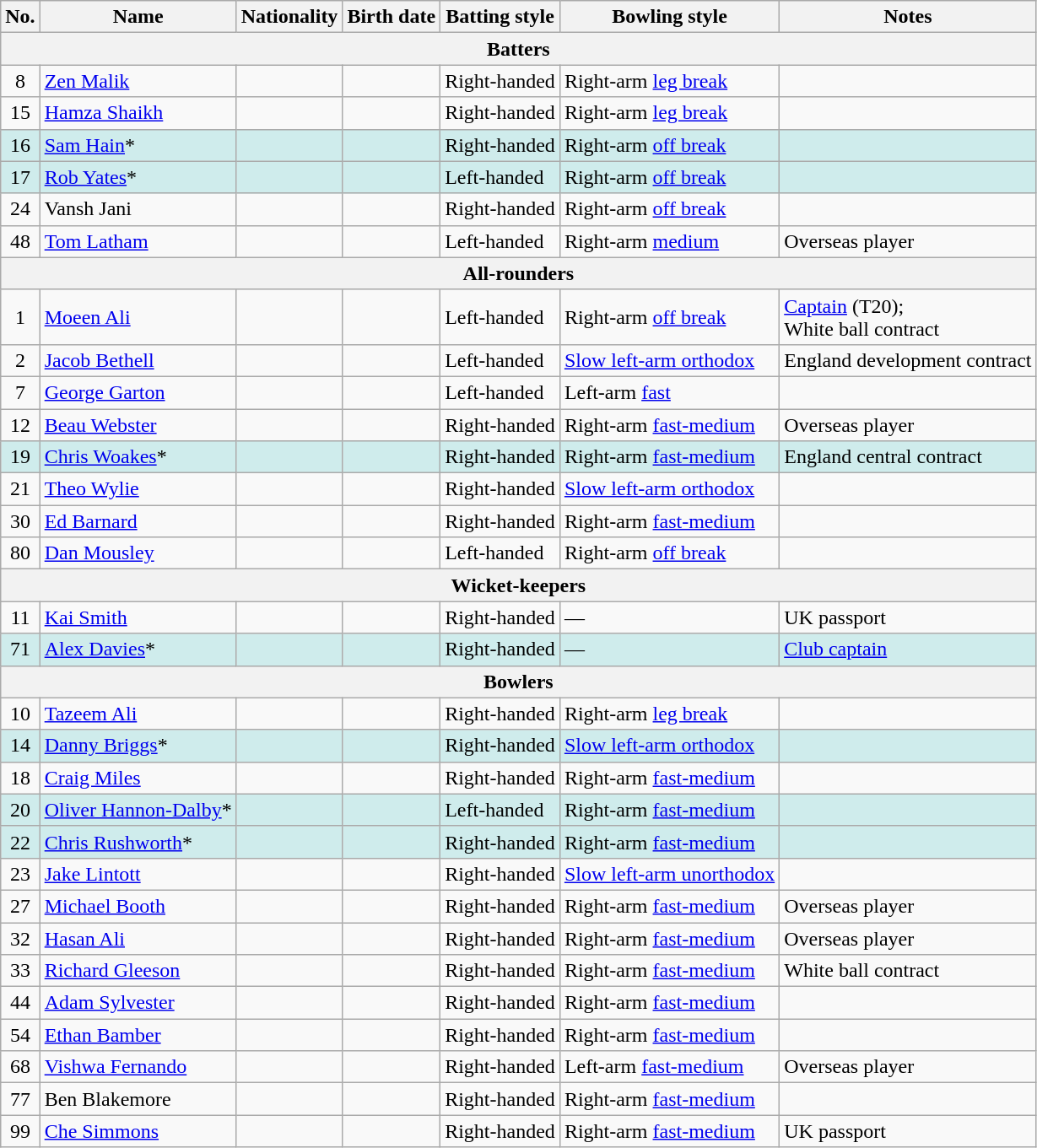<table class="wikitable">
<tr>
<th>No.</th>
<th>Name</th>
<th>Nationality</th>
<th>Birth date</th>
<th>Batting style</th>
<th>Bowling style</th>
<th>Notes</th>
</tr>
<tr>
<th colspan="7">Batters</th>
</tr>
<tr>
<td style="text-align:center">8</td>
<td><a href='#'>Zen Malik</a></td>
<td></td>
<td></td>
<td>Right-handed</td>
<td>Right-arm <a href='#'>leg break</a></td>
<td></td>
</tr>
<tr>
<td style="text-align:center">15</td>
<td><a href='#'>Hamza Shaikh</a></td>
<td></td>
<td></td>
<td>Right-handed</td>
<td>Right-arm <a href='#'>leg break</a></td>
<td></td>
</tr>
<tr style="background:#cfecec;">
<td style="text-align:center">16</td>
<td><a href='#'>Sam Hain</a>* </td>
<td></td>
<td></td>
<td>Right-handed</td>
<td>Right-arm <a href='#'>off break</a></td>
<td></td>
</tr>
<tr style="background:#cfecec;">
<td style="text-align:center">17</td>
<td><a href='#'>Rob Yates</a>*</td>
<td></td>
<td></td>
<td>Left-handed</td>
<td>Right-arm <a href='#'>off break</a></td>
<td></td>
</tr>
<tr>
<td style="text-align:center">24</td>
<td>Vansh Jani</td>
<td></td>
<td></td>
<td>Right-handed</td>
<td>Right-arm <a href='#'>off break</a></td>
<td></td>
</tr>
<tr>
<td style="text-align:center">48</td>
<td><a href='#'>Tom Latham</a> </td>
<td></td>
<td></td>
<td>Left-handed</td>
<td>Right-arm <a href='#'>medium</a></td>
<td>Overseas player</td>
</tr>
<tr>
<th colspan="7">All-rounders</th>
</tr>
<tr>
<td style="text-align:center">1</td>
<td><a href='#'>Moeen Ali</a> </td>
<td></td>
<td></td>
<td>Left-handed</td>
<td>Right-arm <a href='#'>off break</a></td>
<td><a href='#'>Captain</a> (T20); <br>White ball contract</td>
</tr>
<tr>
<td style="text-align:center">2</td>
<td><a href='#'>Jacob Bethell</a> </td>
<td></td>
<td></td>
<td>Left-handed</td>
<td><a href='#'>Slow left-arm orthodox</a></td>
<td>England development contract</td>
</tr>
<tr>
<td style="text-align:center">7</td>
<td><a href='#'>George Garton</a> </td>
<td></td>
<td></td>
<td>Left-handed</td>
<td>Left-arm <a href='#'>fast</a></td>
<td></td>
</tr>
<tr>
<td style="text-align:center">12</td>
<td><a href='#'>Beau Webster</a> </td>
<td></td>
<td></td>
<td>Right-handed</td>
<td>Right-arm <a href='#'>fast-medium</a></td>
<td>Overseas player</td>
</tr>
<tr style="background:#cfecec;">
<td style="text-align:center">19</td>
<td><a href='#'>Chris Woakes</a>* </td>
<td></td>
<td></td>
<td>Right-handed</td>
<td>Right-arm <a href='#'>fast-medium</a></td>
<td>England central contract</td>
</tr>
<tr>
<td style="text-align:center">21</td>
<td><a href='#'>Theo Wylie</a></td>
<td></td>
<td></td>
<td>Right-handed</td>
<td><a href='#'>Slow left-arm orthodox</a></td>
<td></td>
</tr>
<tr>
<td style="text-align:center">30</td>
<td><a href='#'>Ed Barnard</a></td>
<td></td>
<td></td>
<td>Right-handed</td>
<td>Right-arm <a href='#'>fast-medium</a></td>
<td></td>
</tr>
<tr>
<td style="text-align:center">80</td>
<td><a href='#'>Dan Mousley</a> </td>
<td></td>
<td></td>
<td>Left-handed</td>
<td>Right-arm <a href='#'>off break</a></td>
<td></td>
</tr>
<tr>
<th colspan="7">Wicket-keepers</th>
</tr>
<tr>
<td style="text-align:center">11</td>
<td><a href='#'>Kai Smith</a></td>
<td></td>
<td></td>
<td>Right-handed</td>
<td>—</td>
<td>UK passport</td>
</tr>
<tr style="background:#cfecec;">
<td style="text-align:center">71</td>
<td><a href='#'>Alex Davies</a>*</td>
<td></td>
<td></td>
<td>Right-handed</td>
<td>—</td>
<td><a href='#'>Club captain</a></td>
</tr>
<tr>
<th colspan="7">Bowlers</th>
</tr>
<tr>
<td style="text-align:center">10</td>
<td><a href='#'>Tazeem Ali</a></td>
<td></td>
<td></td>
<td>Right-handed</td>
<td>Right-arm <a href='#'>leg break</a></td>
<td></td>
</tr>
<tr style="background:#cfecec;">
<td style="text-align:center">14</td>
<td><a href='#'>Danny Briggs</a>* </td>
<td></td>
<td></td>
<td>Right-handed</td>
<td><a href='#'>Slow left-arm orthodox</a></td>
<td></td>
</tr>
<tr>
<td style="text-align:center">18</td>
<td><a href='#'>Craig Miles</a></td>
<td></td>
<td></td>
<td>Right-handed</td>
<td>Right-arm <a href='#'>fast-medium</a></td>
<td></td>
</tr>
<tr style="background:#cfecec;">
<td style="text-align:center">20</td>
<td><a href='#'>Oliver Hannon-Dalby</a>*</td>
<td></td>
<td></td>
<td>Left-handed</td>
<td>Right-arm <a href='#'>fast-medium</a></td>
<td></td>
</tr>
<tr style="background:#cfecec;">
<td style="text-align:center">22</td>
<td><a href='#'>Chris Rushworth</a>*</td>
<td></td>
<td></td>
<td>Right-handed</td>
<td>Right-arm <a href='#'>fast-medium</a></td>
<td></td>
</tr>
<tr>
<td style="text-align:center">23</td>
<td><a href='#'>Jake Lintott</a></td>
<td></td>
<td></td>
<td>Right-handed</td>
<td><a href='#'>Slow left-arm unorthodox</a></td>
<td></td>
</tr>
<tr>
<td style="text-align:center">27</td>
<td><a href='#'>Michael Booth</a></td>
<td></td>
<td></td>
<td>Right-handed</td>
<td>Right-arm <a href='#'>fast-medium</a></td>
<td>Overseas player</td>
</tr>
<tr>
<td style="text-align:center">32</td>
<td><a href='#'>Hasan Ali</a> </td>
<td></td>
<td></td>
<td>Right-handed</td>
<td>Right-arm <a href='#'>fast-medium</a></td>
<td>Overseas player</td>
</tr>
<tr>
<td style="text-align:center">33</td>
<td><a href='#'>Richard Gleeson</a> </td>
<td></td>
<td></td>
<td>Right-handed</td>
<td>Right-arm <a href='#'>fast-medium</a></td>
<td>White ball contract</td>
</tr>
<tr>
<td style="text-align:center">44</td>
<td><a href='#'>Adam Sylvester</a></td>
<td></td>
<td></td>
<td>Right-handed</td>
<td>Right-arm <a href='#'>fast-medium</a></td>
<td></td>
</tr>
<tr>
<td style="text-align:center">54</td>
<td><a href='#'>Ethan Bamber</a></td>
<td></td>
<td></td>
<td>Right-handed</td>
<td>Right-arm <a href='#'>fast-medium</a></td>
<td></td>
</tr>
<tr>
<td style="text-align:center">68</td>
<td><a href='#'>Vishwa Fernando</a> </td>
<td></td>
<td></td>
<td>Right-handed</td>
<td>Left-arm <a href='#'>fast-medium</a></td>
<td>Overseas player</td>
</tr>
<tr>
<td style="text-align:center">77</td>
<td>Ben Blakemore</td>
<td></td>
<td></td>
<td>Right-handed</td>
<td>Right-arm <a href='#'>fast-medium</a></td>
<td></td>
</tr>
<tr>
<td style="text-align:center">99</td>
<td><a href='#'>Che Simmons</a></td>
<td></td>
<td></td>
<td>Right-handed</td>
<td>Right-arm <a href='#'>fast-medium</a></td>
<td>UK passport</td>
</tr>
</table>
